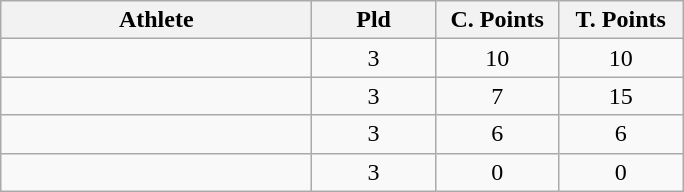<table class="wikitable" style="text-align:center">
<tr>
<th width=200>Athlete</th>
<th width=75>Pld</th>
<th width=75>C. Points</th>
<th width=75>T. Points</th>
</tr>
<tr>
<td style="text-align:left"></td>
<td>3</td>
<td>10</td>
<td>10</td>
</tr>
<tr>
<td style="text-align:left"></td>
<td>3</td>
<td>7</td>
<td>15</td>
</tr>
<tr>
<td style="text-align:left"></td>
<td>3</td>
<td>6</td>
<td>6</td>
</tr>
<tr>
<td style="text-align:left"></td>
<td>3</td>
<td>0</td>
<td>0</td>
</tr>
</table>
